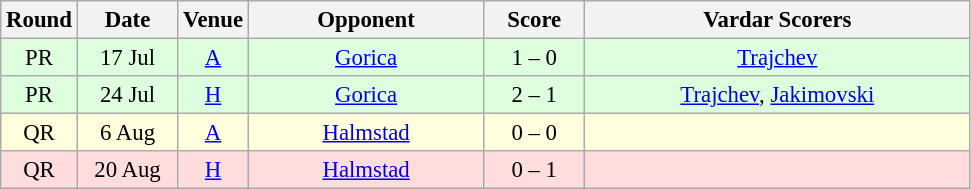<table class="wikitable sortable" style="text-align: center; font-size:95%;">
<tr>
<th width="30">Round</th>
<th width="60">Date</th>
<th width="20">Venue</th>
<th width="150">Opponent</th>
<th width="60">Score</th>
<th width="250">Vardar Scorers</th>
</tr>
<tr bgcolor="#ddffdd">
<td>PR</td>
<td>17 Jul</td>
<td><a href='#'>A</a> </td>
<td><a href='#'>Gorica</a> </td>
<td>1 – 0</td>
<td><a href='#'>Trajchev</a></td>
</tr>
<tr bgcolor="#ddffdd">
<td>PR</td>
<td>24 Jul</td>
<td><a href='#'>H</a></td>
<td><a href='#'>Gorica</a> </td>
<td>2 – 1</td>
<td><a href='#'>Trajchev</a>, <a href='#'>Jakimovski</a></td>
</tr>
<tr bgcolor="#ffffdd">
<td>QR</td>
<td>6 Aug</td>
<td><a href='#'>A</a> </td>
<td><a href='#'>Halmstad</a> </td>
<td>0 – 0</td>
<td></td>
</tr>
<tr bgcolor="#ffdddd">
<td>QR</td>
<td>20 Aug</td>
<td><a href='#'>H</a></td>
<td><a href='#'>Halmstad</a> </td>
<td>0 – 1</td>
<td></td>
</tr>
</table>
